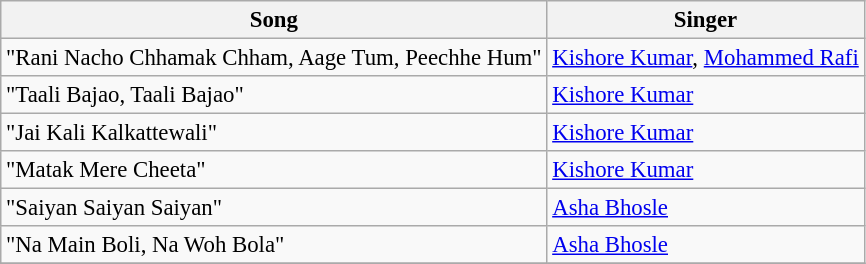<table class="wikitable" style="font-size:95%">
<tr>
<th>Song</th>
<th>Singer</th>
</tr>
<tr>
<td>"Rani Nacho Chhamak Chham, Aage Tum, Peechhe Hum"</td>
<td><a href='#'>Kishore Kumar</a>, <a href='#'>Mohammed Rafi</a></td>
</tr>
<tr>
<td>"Taali Bajao, Taali Bajao"</td>
<td><a href='#'>Kishore Kumar</a></td>
</tr>
<tr>
<td>"Jai Kali Kalkattewali"</td>
<td><a href='#'>Kishore Kumar</a></td>
</tr>
<tr>
<td>"Matak Mere Cheeta"</td>
<td><a href='#'>Kishore Kumar</a></td>
</tr>
<tr>
<td>"Saiyan Saiyan Saiyan"</td>
<td><a href='#'>Asha Bhosle</a></td>
</tr>
<tr>
<td>"Na Main Boli, Na Woh Bola"</td>
<td><a href='#'>Asha Bhosle</a></td>
</tr>
<tr>
</tr>
</table>
